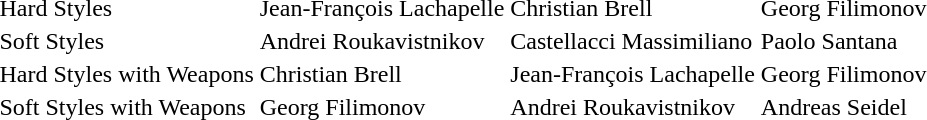<table>
<tr>
<td>Hard Styles</td>
<td>Jean-François Lachapelle </td>
<td>Christian Brell </td>
<td>Georg Filimonov </td>
</tr>
<tr>
<td>Soft Styles</td>
<td>Andrei Roukavistnikov </td>
<td>Castellacci Massimiliano </td>
<td>Paolo Santana </td>
</tr>
<tr>
<td>Hard Styles with Weapons</td>
<td>Christian Brell </td>
<td>Jean-François Lachapelle </td>
<td>Georg Filimonov </td>
</tr>
<tr>
<td>Soft Styles with Weapons</td>
<td>Georg Filimonov </td>
<td>Andrei Roukavistnikov </td>
<td>Andreas Seidel </td>
</tr>
<tr>
</tr>
</table>
